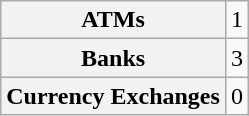<table class="wikitable">
<tr>
<th>ATMs</th>
<td>1</td>
</tr>
<tr>
<th>Banks</th>
<td>3</td>
</tr>
<tr>
<th>Currency Exchanges</th>
<td>0</td>
</tr>
</table>
